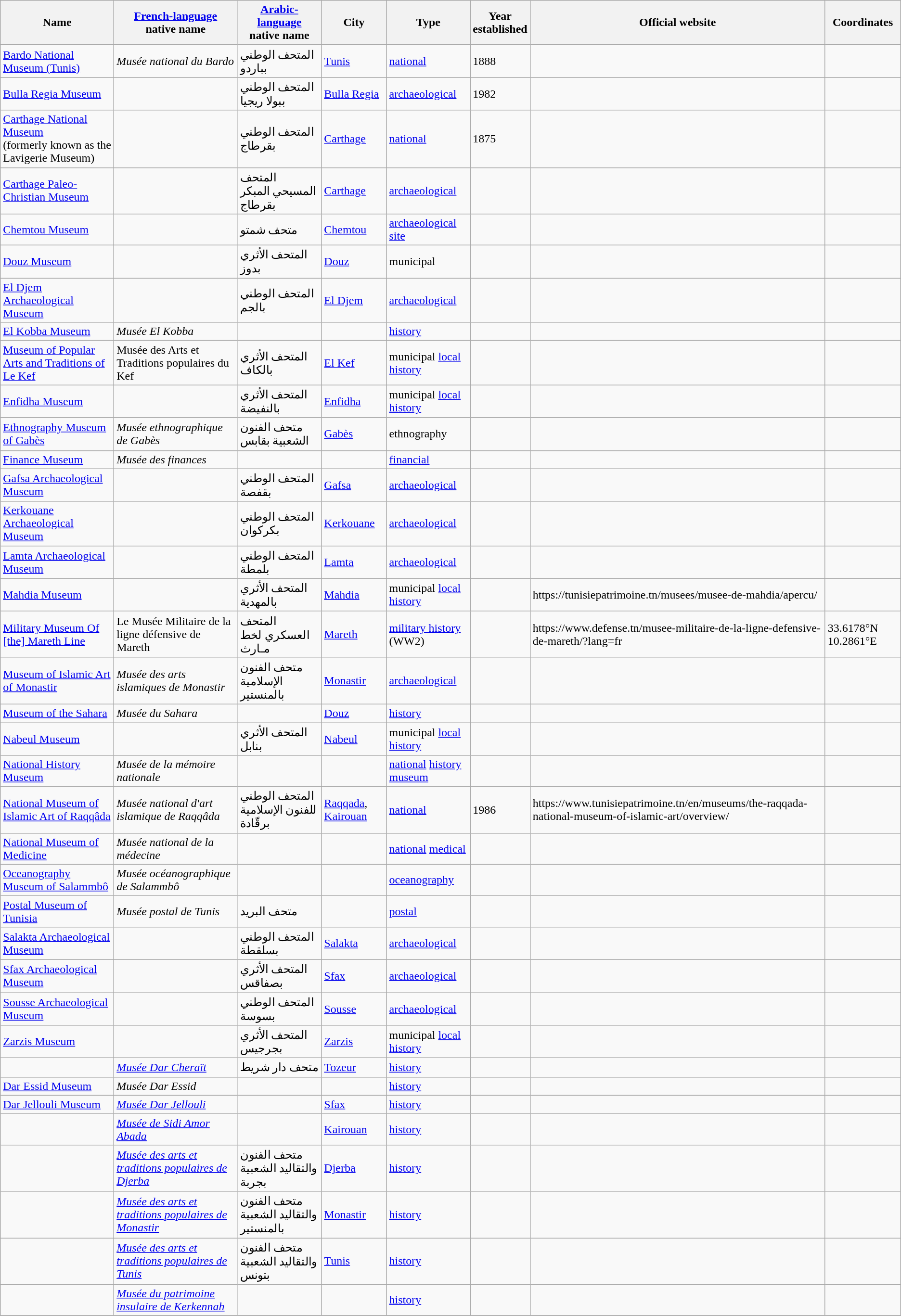<table class="wikitable sortable">
<tr>
<th>Name</th>
<th><a href='#'>French-language</a><br> native name</th>
<th><a href='#'>Arabic-language</a><br> native name</th>
<th>City</th>
<th>Type</th>
<th>Year<br> established</th>
<th>Official website</th>
<th>Coordinates</th>
</tr>
<tr>
<td><a href='#'>Bardo National Museum (Tunis)</a></td>
<td><em>Musée national du Bardo</em></td>
<td>المتحف الوطني بباردو</td>
<td><a href='#'>Tunis</a></td>
<td><a href='#'>national</a></td>
<td>1888</td>
<td></td>
<td></td>
</tr>
<tr>
<td><a href='#'>Bulla Regia Museum</a></td>
<td></td>
<td>المتحف الوطني ببولا ريجيا</td>
<td><a href='#'>Bulla Regia</a></td>
<td><a href='#'>archaeological</a></td>
<td>1982</td>
<td></td>
<td></td>
</tr>
<tr>
<td><a href='#'>Carthage National Museum</a><br>(formerly known as the Lavigerie Museum)</td>
<td></td>
<td>المتحف الوطني بقرطاج</td>
<td><a href='#'>Carthage</a></td>
<td><a href='#'>national</a></td>
<td>1875</td>
<td></td>
<td></td>
</tr>
<tr>
<td><a href='#'>Carthage Paleo-Christian Museum</a></td>
<td></td>
<td>المتحف المسيحي المبكر بقرطاج</td>
<td><a href='#'>Carthage</a></td>
<td><a href='#'>archaeological</a></td>
<td></td>
<td></td>
<td></td>
</tr>
<tr>
<td><a href='#'>Chemtou Museum</a></td>
<td></td>
<td>متحف شمتو</td>
<td><a href='#'>Chemtou</a></td>
<td><a href='#'>archaeological site</a></td>
<td></td>
<td></td>
<td></td>
</tr>
<tr>
<td><a href='#'>Douz Museum</a></td>
<td></td>
<td>المتحف الأثري بدوز</td>
<td><a href='#'>Douz</a></td>
<td>municipal</td>
<td></td>
<td></td>
<td></td>
</tr>
<tr>
<td><a href='#'>El Djem Archaeological Museum</a></td>
<td></td>
<td>المتحف الوطني بالجم</td>
<td><a href='#'>El Djem</a></td>
<td><a href='#'>archaeological</a></td>
<td></td>
<td></td>
<td></td>
</tr>
<tr>
<td><a href='#'>El Kobba Museum</a></td>
<td><em>Musée El Kobba</em></td>
<td></td>
<td></td>
<td><a href='#'>history</a></td>
<td></td>
<td></td>
<td></td>
</tr>
<tr>
<td><a href='#'>Museum of Popular Arts and Traditions of Le Kef</a></td>
<td>Musée des Arts et Traditions populaires du Kef</td>
<td>المتحف الأثري بالكاف</td>
<td><a href='#'>El Kef</a></td>
<td>municipal <a href='#'>local history</a></td>
<td></td>
<td></td>
<td></td>
</tr>
<tr>
<td><a href='#'>Enfidha Museum</a></td>
<td></td>
<td>المتحف الأثري بالنفيضة</td>
<td><a href='#'>Enfidha</a></td>
<td>municipal <a href='#'>local history</a></td>
<td></td>
<td></td>
<td></td>
</tr>
<tr>
<td><a href='#'>Ethnography Museum of Gabès</a></td>
<td><em>Musée ethnographique de Gabès</em></td>
<td>متحف الفنون الشعبية بقابس</td>
<td><a href='#'>Gabès</a></td>
<td>ethnography</td>
<td></td>
<td></td>
<td></td>
</tr>
<tr>
<td><a href='#'>Finance Museum</a></td>
<td><em>Musée des finances</em></td>
<td></td>
<td></td>
<td><a href='#'>financial</a></td>
<td></td>
<td></td>
<td></td>
</tr>
<tr>
<td><a href='#'>Gafsa Archaeological Museum</a></td>
<td></td>
<td>المتحف الوطني بقفصة</td>
<td><a href='#'>Gafsa</a></td>
<td><a href='#'>archaeological</a></td>
<td></td>
<td></td>
<td></td>
</tr>
<tr>
<td><a href='#'>Kerkouane Archaeological Museum</a></td>
<td></td>
<td>المتحف الوطني بكركوان</td>
<td><a href='#'>Kerkouane</a></td>
<td><a href='#'>archaeological</a></td>
<td></td>
<td></td>
<td></td>
</tr>
<tr>
<td><a href='#'>Lamta Archaeological Museum</a></td>
<td></td>
<td>المتحف الوطني بلمطة</td>
<td><a href='#'>Lamta</a></td>
<td><a href='#'>archaeological</a></td>
<td></td>
<td></td>
<td></td>
</tr>
<tr>
<td><a href='#'>Mahdia Museum</a></td>
<td></td>
<td>المتحف الأثري بالمهدية</td>
<td><a href='#'>Mahdia</a></td>
<td>municipal <a href='#'>local history</a></td>
<td></td>
<td>https://tunisiepatrimoine.tn/musees/musee-de-mahdia/apercu/</td>
<td></td>
</tr>
<tr>
<td><a href='#'>Military Museum Of [the] Mareth Line</a></td>
<td>Le Musée Militaire de la ligne défensive de Mareth</td>
<td>المتحف العسكري لخط مـارث</td>
<td><a href='#'>Mareth</a></td>
<td><a href='#'>military history</a> (WW2)</td>
<td></td>
<td>https://www.defense.tn/musee-militaire-de-la-ligne-defensive-de-mareth/?lang=fr</td>
<td>33.6178°N 10.2861°E</td>
</tr>
<tr>
<td><a href='#'>Museum of Islamic Art of Monastir</a></td>
<td><em>Musée des arts islamiques de Monastir</em></td>
<td>متحف الفنون الإسلامية بالمنستير</td>
<td><a href='#'>Monastir</a></td>
<td><a href='#'>archaeological</a></td>
<td></td>
<td></td>
<td></td>
</tr>
<tr>
<td><a href='#'>Museum of the Sahara</a></td>
<td><em>Musée du Sahara</em></td>
<td></td>
<td><a href='#'>Douz</a></td>
<td><a href='#'>history</a></td>
<td></td>
<td></td>
<td></td>
</tr>
<tr>
<td><a href='#'>Nabeul Museum</a></td>
<td></td>
<td>المتحف الأثري بنابل</td>
<td><a href='#'>Nabeul</a></td>
<td>municipal <a href='#'>local history</a></td>
<td></td>
<td></td>
<td></td>
</tr>
<tr>
<td><a href='#'>National History Museum</a></td>
<td><em>Musée de la mémoire nationale</em></td>
<td></td>
<td></td>
<td><a href='#'>national</a> <a href='#'>history museum</a></td>
<td></td>
<td></td>
<td></td>
</tr>
<tr>
<td><a href='#'>National Museum of Islamic Art of Raqqâda</a></td>
<td><em>Musée national d'art islamique de Raqqâda</em></td>
<td>المتحف الوطني للفنون الإسلامية برقّادة</td>
<td><a href='#'>Raqqada</a>, <a href='#'>Kairouan</a></td>
<td><a href='#'>national</a></td>
<td>1986</td>
<td>https://www.tunisiepatrimoine.tn/en/museums/the-raqqada-national-museum-of-islamic-art/overview/</td>
<td></td>
</tr>
<tr>
<td><a href='#'>National Museum of Medicine</a></td>
<td><em>Musée national de la médecine</em></td>
<td></td>
<td></td>
<td><a href='#'>national</a> <a href='#'>medical</a></td>
<td></td>
<td></td>
<td></td>
</tr>
<tr>
<td><a href='#'>Oceanography Museum of Salammbô</a></td>
<td><em>Musée océanographique de Salammbô</em></td>
<td></td>
<td></td>
<td><a href='#'>oceanography</a></td>
<td></td>
<td></td>
<td></td>
</tr>
<tr>
<td><a href='#'>Postal Museum of Tunisia</a></td>
<td><em>Musée postal de Tunis</em></td>
<td>متحف البريد</td>
<td></td>
<td><a href='#'>postal</a></td>
<td></td>
<td></td>
<td></td>
</tr>
<tr>
<td><a href='#'>Salakta Archaeological Museum</a></td>
<td></td>
<td>المتحف الوطني بسلقطة</td>
<td><a href='#'>Salakta</a></td>
<td><a href='#'>archaeological</a></td>
<td></td>
<td></td>
<td></td>
</tr>
<tr>
<td><a href='#'>Sfax Archaeological Museum</a></td>
<td></td>
<td>المتحف الأثري بصفاقس</td>
<td><a href='#'>Sfax</a></td>
<td><a href='#'>archaeological</a></td>
<td></td>
<td></td>
<td></td>
</tr>
<tr>
<td><a href='#'>Sousse Archaeological Museum</a></td>
<td></td>
<td>المتحف الوطني بسوسة</td>
<td><a href='#'>Sousse</a></td>
<td><a href='#'>archaeological</a></td>
<td></td>
<td></td>
<td></td>
</tr>
<tr>
<td><a href='#'>Zarzis Museum</a></td>
<td></td>
<td>المتحف الأثري بجرجيس</td>
<td><a href='#'>Zarzis</a></td>
<td>municipal <a href='#'>local history</a></td>
<td></td>
<td></td>
<td></td>
</tr>
<tr>
<td></td>
<td><em><a href='#'>Musée Dar Cheraït</a></em></td>
<td>متحف دار شريط</td>
<td><a href='#'>Tozeur</a></td>
<td><a href='#'>history</a></td>
<td></td>
<td></td>
<td></td>
</tr>
<tr>
<td><a href='#'>Dar Essid Museum</a></td>
<td><em>Musée Dar Essid</em></td>
<td></td>
<td></td>
<td><a href='#'>history</a></td>
<td></td>
<td></td>
<td></td>
</tr>
<tr>
<td><a href='#'>Dar Jellouli Museum</a></td>
<td><em><a href='#'>Musée Dar Jellouli</a></em></td>
<td></td>
<td><a href='#'>Sfax</a></td>
<td><a href='#'>history</a></td>
<td></td>
<td></td>
<td></td>
</tr>
<tr>
<td></td>
<td><em><a href='#'>Musée de Sidi Amor Abada</a></em></td>
<td></td>
<td><a href='#'>Kairouan</a></td>
<td><a href='#'>history</a></td>
<td></td>
<td></td>
<td></td>
</tr>
<tr>
<td></td>
<td><em><a href='#'>Musée des arts et traditions populaires de Djerba</a></em></td>
<td>متحف الفنون والتقاليد الشعبية بجربة</td>
<td><a href='#'>Djerba</a></td>
<td><a href='#'>history</a></td>
<td></td>
<td></td>
<td></td>
</tr>
<tr>
<td></td>
<td><em><a href='#'>Musée des arts et traditions populaires de Monastir</a></em></td>
<td>متحف الفنون والتقاليد الشعبية بالمنستير</td>
<td><a href='#'>Monastir</a></td>
<td><a href='#'>history</a></td>
<td></td>
<td></td>
<td></td>
</tr>
<tr>
<td></td>
<td><em><a href='#'>Musée des arts et traditions populaires de Tunis</a></em></td>
<td>متحف الفنون والتقاليد الشعبية بتونس</td>
<td><a href='#'>Tunis</a></td>
<td><a href='#'>history</a></td>
<td></td>
<td></td>
<td></td>
</tr>
<tr>
<td></td>
<td><em><a href='#'>Musée du patrimoine insulaire de Kerkennah</a></em></td>
<td></td>
<td></td>
<td><a href='#'>history</a></td>
<td></td>
<td></td>
<td></td>
</tr>
<tr>
</tr>
</table>
